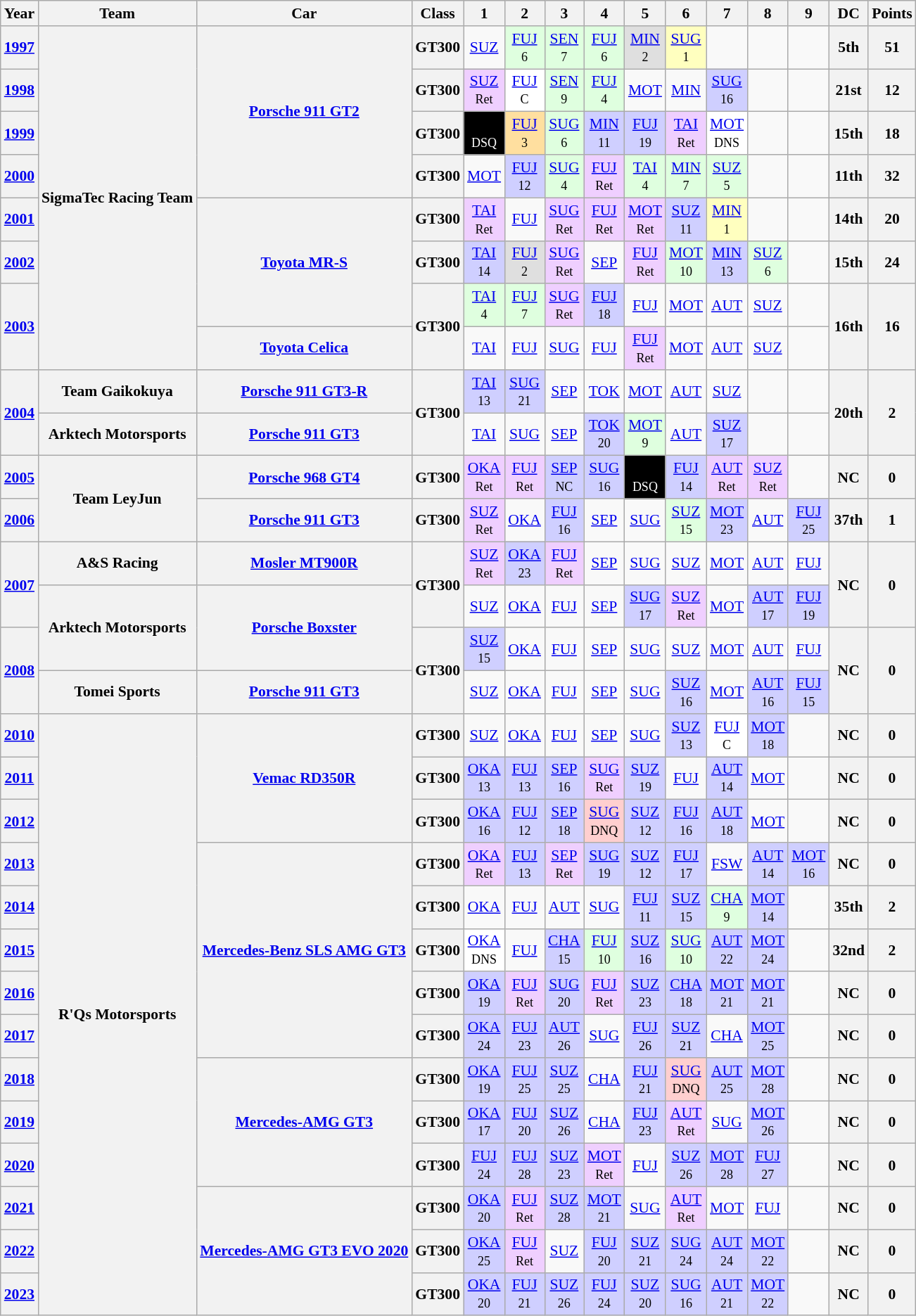<table class="wikitable" style="text-align:center; font-size:90%">
<tr>
<th>Year</th>
<th>Team</th>
<th>Car</th>
<th>Class</th>
<th>1</th>
<th>2</th>
<th>3</th>
<th>4</th>
<th>5</th>
<th>6</th>
<th>7</th>
<th>8</th>
<th>9</th>
<th>DC</th>
<th>Points</th>
</tr>
<tr>
<th><a href='#'>1997</a></th>
<th rowspan="8">SigmaTec Racing Team</th>
<th rowspan="4"><a href='#'>Porsche 911 GT2</a></th>
<th>GT300</th>
<td><a href='#'>SUZ</a></td>
<td bgcolor="#DFFFDF"><a href='#'>FUJ</a><br><small>6</small></td>
<td bgcolor="#DFFFDF"><a href='#'>SEN</a><br><small>7</small></td>
<td bgcolor="#DFFFDF"><a href='#'>FUJ</a><br><small>6</small></td>
<td bgcolor="#DFDFDF"><a href='#'>MIN</a><br><small>2</small></td>
<td bgcolor="#FFFFBF"><a href='#'>SUG</a><br><small>1</small></td>
<td></td>
<td></td>
<td></td>
<th>5th</th>
<th>51</th>
</tr>
<tr>
<th><a href='#'>1998</a></th>
<th>GT300</th>
<td bgcolor="#EFCFFF"><a href='#'>SUZ</a><br><small>Ret</small></td>
<td bgcolor="#FFFFFF"><a href='#'>FUJ</a><br><small>C</small></td>
<td bgcolor="#DFFFDF"><a href='#'>SEN</a><br><small>9</small></td>
<td bgcolor="#DFFFDF"><a href='#'>FUJ</a><br><small>4</small></td>
<td><a href='#'>MOT</a></td>
<td><a href='#'>MIN</a></td>
<td bgcolor="#CFCFFF"><a href='#'>SUG</a><br><small>16</small></td>
<td></td>
<td></td>
<th>21st</th>
<th>12</th>
</tr>
<tr>
<th><a href='#'>1999</a></th>
<th>GT300</th>
<td bgcolor="#000000" style="color: #ffffff"><a href='#'></a><br><small>DSQ</small></td>
<td bgcolor="#FFDF9F"><a href='#'>FUJ</a><br><small>3</small></td>
<td bgcolor="#DFFFDF"><a href='#'>SUG</a><br><small>6</small></td>
<td bgcolor="#CFCFFF"><a href='#'>MIN</a><br><small>11</small></td>
<td bgcolor="#CFCFFF"><a href='#'>FUJ</a><br><small>19</small></td>
<td bgcolor="#EFCFFF"><a href='#'>TAI</a><br><small>Ret</small></td>
<td bgcolor="#FFFFFF"><a href='#'>MOT</a><br><small>DNS</small></td>
<td></td>
<td></td>
<th>15th</th>
<th>18</th>
</tr>
<tr>
<th><a href='#'>2000</a></th>
<th>GT300</th>
<td><a href='#'>MOT</a></td>
<td bgcolor="#CFCFFF"><a href='#'>FUJ</a><br><small>12</small></td>
<td bgcolor="#DFFFDF"><a href='#'>SUG</a><br><small>4</small></td>
<td bgcolor="#EFCFFF"><a href='#'>FUJ</a><br><small>Ret</small></td>
<td bgcolor="#DFFFDF"><a href='#'>TAI</a><br><small>4</small></td>
<td bgcolor="#DFFFDF"><a href='#'>MIN</a><br><small>7</small></td>
<td bgcolor="#DFFFDF"><a href='#'>SUZ</a><br><small>5</small></td>
<td></td>
<td></td>
<th>11th</th>
<th>32</th>
</tr>
<tr>
<th><a href='#'>2001</a></th>
<th rowspan="3"><a href='#'>Toyota MR-S</a></th>
<th>GT300</th>
<td bgcolor="#EFCFFF"><a href='#'>TAI</a><br><small>Ret</small></td>
<td><a href='#'>FUJ</a></td>
<td bgcolor="#EFCFFF"><a href='#'>SUG</a><br><small>Ret</small></td>
<td bgcolor="#EFCFFF"><a href='#'>FUJ</a><br><small>Ret</small></td>
<td bgcolor="#EFCFFF"><a href='#'>MOT</a><br><small>Ret</small></td>
<td bgcolor="#CFCFFF"><a href='#'>SUZ</a><br><small>11</small></td>
<td bgcolor="#FFFFBF"><a href='#'>MIN</a><br><small>1</small></td>
<td></td>
<td></td>
<th>14th</th>
<th>20</th>
</tr>
<tr>
<th><a href='#'>2002</a></th>
<th>GT300</th>
<td bgcolor="#CFCFFF"><a href='#'>TAI</a><br><small>14</small></td>
<td bgcolor="#DFDFDF"><a href='#'>FUJ</a><br><small>2</small></td>
<td bgcolor="#EFCFFF"><a href='#'>SUG</a><br><small>Ret</small></td>
<td><a href='#'>SEP</a><br><small></small></td>
<td bgcolor="#EFCFFF"><a href='#'>FUJ</a><br><small>Ret</small></td>
<td bgcolor="#DFFFDF"><a href='#'>MOT</a><br><small>10</small></td>
<td bgcolor="#CFCFFF"><a href='#'>MIN</a><br><small>13</small></td>
<td bgcolor="#DFFFDF"><a href='#'>SUZ</a><br><small>6</small></td>
<td></td>
<th>15th</th>
<th>24</th>
</tr>
<tr>
<th rowspan="2"><a href='#'>2003</a></th>
<th rowspan="2">GT300</th>
<td bgcolor="#DFFFDF"><a href='#'>TAI</a><br><small>4</small></td>
<td bgcolor="#DFFFDF"><a href='#'>FUJ</a><br><small>7</small></td>
<td bgcolor="#EFCFFF"><a href='#'>SUG</a><br><small>Ret</small></td>
<td bgcolor="#CFCFFF"><a href='#'>FUJ</a><br><small>18</small></td>
<td><a href='#'>FUJ</a></td>
<td><a href='#'>MOT</a></td>
<td><a href='#'>AUT</a></td>
<td><a href='#'>SUZ</a></td>
<td></td>
<th rowspan="2">16th</th>
<th rowspan="2">16</th>
</tr>
<tr>
<th><a href='#'>Toyota Celica</a></th>
<td><a href='#'>TAI</a></td>
<td><a href='#'>FUJ</a></td>
<td><a href='#'>SUG</a></td>
<td><a href='#'>FUJ</a></td>
<td bgcolor="#EFCFFF"><a href='#'>FUJ</a><br><small>Ret</small></td>
<td><a href='#'>MOT</a></td>
<td><a href='#'>AUT</a></td>
<td><a href='#'>SUZ</a></td>
<td></td>
</tr>
<tr>
<th rowspan="2"><a href='#'>2004</a></th>
<th>Team Gaikokuya</th>
<th><a href='#'>Porsche 911 GT3-R</a></th>
<th rowspan="2">GT300</th>
<td bgcolor="#CFCFFF"><a href='#'>TAI</a><br><small>13</small></td>
<td bgcolor="#CFCFFF"><a href='#'>SUG</a><br><small>21</small></td>
<td><a href='#'>SEP</a><br><small></small></td>
<td><a href='#'>TOK</a></td>
<td><a href='#'>MOT</a></td>
<td><a href='#'>AUT</a></td>
<td><a href='#'>SUZ</a></td>
<td></td>
<td></td>
<th rowspan="2">20th</th>
<th rowspan="2">2</th>
</tr>
<tr>
<th>Arktech Motorsports</th>
<th><a href='#'>Porsche 911 GT3</a></th>
<td><a href='#'>TAI</a></td>
<td><a href='#'>SUG</a></td>
<td><a href='#'>SEP</a></td>
<td bgcolor="#CFCFFF"><a href='#'>TOK</a><br><small>20</small></td>
<td bgcolor="#DFFFDF"><a href='#'>MOT</a><br><small>9</small></td>
<td><a href='#'>AUT</a></td>
<td bgcolor="#CFCFFF"><a href='#'>SUZ</a><br><small>17</small></td>
<td></td>
<td></td>
</tr>
<tr>
<th><a href='#'>2005</a></th>
<th rowspan="2">Team LeyJun</th>
<th><a href='#'>Porsche 968 GT4</a></th>
<th>GT300</th>
<td bgcolor="#EFCFFF"><a href='#'>OKA</a><br><small>Ret</small></td>
<td bgcolor="#EFCFFF"><a href='#'>FUJ</a><br><small>Ret</small></td>
<td bgcolor="#CFCFFF"><a href='#'>SEP</a><br><small>NC</small></td>
<td bgcolor="#CFCFFF"><a href='#'>SUG</a><br><small>16</small></td>
<td bgcolor="#000000" style="color: #ffffff"><a href='#'></a><br><small>DSQ</small></td>
<td bgcolor="#CFCFFF"><a href='#'>FUJ</a><br><small>14</small></td>
<td bgcolor="#EFCFFF"><a href='#'>AUT</a><br><small>Ret</small></td>
<td bgcolor="#EFCFFF"><a href='#'>SUZ</a><br><small>Ret</small></td>
<td></td>
<th>NC</th>
<th>0</th>
</tr>
<tr>
<th><a href='#'>2006</a></th>
<th><a href='#'>Porsche 911 GT3</a></th>
<th>GT300</th>
<td bgcolor="#EFCFFF"><a href='#'>SUZ</a><br><small>Ret</small></td>
<td><a href='#'>OKA</a></td>
<td bgcolor="#CFCFFF"><a href='#'>FUJ</a><br><small>16</small></td>
<td><a href='#'>SEP</a></td>
<td><a href='#'>SUG</a></td>
<td bgcolor="#DFFFDF"><a href='#'>SUZ</a><br><small>15</small></td>
<td bgcolor="#CFCFFF"><a href='#'>MOT</a><br><small>23</small></td>
<td><a href='#'>AUT</a></td>
<td bgcolor="#CFCFFF"><a href='#'>FUJ</a><br><small>25</small></td>
<th>37th</th>
<th>1</th>
</tr>
<tr>
<th rowspan="2"><a href='#'>2007</a></th>
<th>A&S Racing</th>
<th><a href='#'>Mosler MT900R</a></th>
<th rowspan="2">GT300</th>
<td bgcolor="#EFCFFF"><a href='#'>SUZ</a><br><small>Ret</small></td>
<td bgcolor="#CFCFFF"><a href='#'>OKA</a><br><small>23</small></td>
<td bgcolor="#EFCFFF"><a href='#'>FUJ</a><br><small>Ret</small></td>
<td><a href='#'>SEP</a></td>
<td><a href='#'>SUG</a></td>
<td><a href='#'>SUZ</a></td>
<td><a href='#'>MOT</a></td>
<td><a href='#'>AUT</a></td>
<td><a href='#'>FUJ</a></td>
<th rowspan="2">NC</th>
<th rowspan="2">0</th>
</tr>
<tr>
<th rowspan="2">Arktech Motorsports</th>
<th rowspan="2"><a href='#'>Porsche Boxster</a></th>
<td><a href='#'>SUZ</a></td>
<td><a href='#'>OKA</a></td>
<td><a href='#'>FUJ</a></td>
<td><a href='#'>SEP</a></td>
<td bgcolor="#CFCFFF"><a href='#'>SUG</a><br><small>17</small></td>
<td bgcolor="#EFCFFF"><a href='#'>SUZ</a><br><small>Ret</small></td>
<td><a href='#'>MOT</a></td>
<td bgcolor="#CFCFFF"><a href='#'>AUT</a><br><small>17</small></td>
<td bgcolor="#CFCFFF"><a href='#'>FUJ</a><br><small>19</small></td>
</tr>
<tr>
<th rowspan="2"><a href='#'>2008</a></th>
<th rowspan="2">GT300</th>
<td bgcolor="#CFCFFF"><a href='#'>SUZ</a><br><small>15</small></td>
<td><a href='#'>OKA</a></td>
<td><a href='#'>FUJ</a></td>
<td><a href='#'>SEP</a></td>
<td><a href='#'>SUG</a></td>
<td><a href='#'>SUZ</a></td>
<td><a href='#'>MOT</a></td>
<td><a href='#'>AUT</a></td>
<td><a href='#'>FUJ</a></td>
<th rowspan="2">NC</th>
<th rowspan="2">0</th>
</tr>
<tr>
<th>Tomei Sports</th>
<th><a href='#'>Porsche 911 GT3</a></th>
<td><a href='#'>SUZ</a></td>
<td><a href='#'>OKA</a></td>
<td><a href='#'>FUJ</a></td>
<td><a href='#'>SEP</a></td>
<td><a href='#'>SUG</a></td>
<td bgcolor="#CFCFFF"><a href='#'>SUZ</a><br><small>16</small></td>
<td><a href='#'>MOT</a></td>
<td bgcolor="#CFCFFF"><a href='#'>AUT</a><br><small>16</small></td>
<td bgcolor="#CFCFFF"><a href='#'>FUJ</a><br><small>15</small></td>
</tr>
<tr>
<th><a href='#'>2010</a></th>
<th rowspan="14">R'Qs Motorsports</th>
<th rowspan="3"><a href='#'>Vemac RD350R</a></th>
<th>GT300</th>
<td><a href='#'>SUZ</a></td>
<td><a href='#'>OKA</a></td>
<td><a href='#'>FUJ</a></td>
<td><a href='#'>SEP</a></td>
<td><a href='#'>SUG</a></td>
<td bgcolor="#CFCFFF"><a href='#'>SUZ</a><br><small>13</small></td>
<td bgcolor="#FFFFFF"><a href='#'>FUJ</a><br><small>C</small></td>
<td bgcolor="#CFCFFF"><a href='#'>MOT</a><br><small>18</small></td>
<td></td>
<th>NC</th>
<th>0</th>
</tr>
<tr>
<th><a href='#'>2011</a></th>
<th>GT300</th>
<td bgcolor="#CFCFFF"><a href='#'>OKA</a><br><small>13</small></td>
<td bgcolor="#CFCFFF"><a href='#'>FUJ</a><br><small>13</small></td>
<td bgcolor="#CFCFFF"><a href='#'>SEP</a><br><small>16</small></td>
<td bgcolor="#EFCFFF"><a href='#'>SUG</a><br><small>Ret</small></td>
<td bgcolor="#CFCFFF"><a href='#'>SUZ</a><br><small>19</small></td>
<td><a href='#'>FUJ</a></td>
<td bgcolor="#CFCFFF"><a href='#'>AUT</a><br><small>14</small></td>
<td><a href='#'>MOT</a></td>
<td></td>
<th>NC</th>
<th>0</th>
</tr>
<tr>
<th><a href='#'>2012</a></th>
<th>GT300</th>
<td bgcolor="#CFCFFF"><a href='#'>OKA</a><br><small>16</small></td>
<td bgcolor="#CFCFFF"><a href='#'>FUJ</a><br><small>12</small></td>
<td bgcolor="#CFCFFF"><a href='#'>SEP</a><br><small>18</small></td>
<td bgcolor="#FFCFCF"><a href='#'>SUG</a><br><small>DNQ</small></td>
<td bgcolor="#CFCFFF"><a href='#'>SUZ</a><br><small>12</small></td>
<td bgcolor="#CFCFFF"><a href='#'>FUJ</a><br><small>16</small></td>
<td bgcolor="#CFCFFF"><a href='#'>AUT</a><br><small>18</small></td>
<td><a href='#'>MOT</a></td>
<td></td>
<th>NC</th>
<th>0</th>
</tr>
<tr>
<th><a href='#'>2013</a></th>
<th rowspan="5"><a href='#'>Mercedes-Benz SLS AMG GT3</a></th>
<th>GT300</th>
<td bgcolor="#EFCFFF"><a href='#'>OKA</a><br><small>Ret</small></td>
<td bgcolor="#CFCFFF"><a href='#'>FUJ</a><br><small>13</small></td>
<td bgcolor="#EFCFFF"><a href='#'>SEP</a><br><small>Ret</small></td>
<td bgcolor="#CFCFFF"><a href='#'>SUG</a><br><small>19</small></td>
<td bgcolor="#CFCFFF"><a href='#'>SUZ</a><br><small>12</small></td>
<td bgcolor="#CFCFFF"><a href='#'>FUJ</a><br><small>17</small></td>
<td><a href='#'>FSW</a></td>
<td bgcolor="#CFCFFF"><a href='#'>AUT</a><br><small>14</small></td>
<td bgcolor="#CFCFFF"><a href='#'>MOT</a><br><small>16</small></td>
<th>NC</th>
<th>0</th>
</tr>
<tr>
<th><a href='#'>2014</a></th>
<th>GT300</th>
<td><a href='#'>OKA</a></td>
<td><a href='#'>FUJ</a></td>
<td><a href='#'>AUT</a></td>
<td><a href='#'>SUG</a></td>
<td bgcolor="#CFCFFF"><a href='#'>FUJ</a><br><small>11</small></td>
<td bgcolor="#CFCFFF"><a href='#'>SUZ</a><br><small>15</small></td>
<td bgcolor="#DFFFDF"><a href='#'>CHA</a><br><small>9</small></td>
<td bgcolor="#CFCFFF"><a href='#'>MOT</a><br><small>14</small></td>
<td></td>
<th>35th</th>
<th>2</th>
</tr>
<tr>
<th><a href='#'>2015</a></th>
<th>GT300</th>
<td bgcolor="#FFFFFF"><a href='#'>OKA</a><br><small>DNS</small></td>
<td><a href='#'>FUJ</a></td>
<td bgcolor="#CFCFFF"><a href='#'>CHA</a><br><small>15</small></td>
<td bgcolor="#DFFFDF"><a href='#'>FUJ</a><br><small>10</small></td>
<td bgcolor="#CFCFFF"><a href='#'>SUZ</a><br><small>16</small></td>
<td bgcolor="#DFFFDF"><a href='#'>SUG</a><br><small>10</small></td>
<td bgcolor="#CFCFFF"><a href='#'>AUT</a><br><small>22</small></td>
<td bgcolor="#CFCFFF"><a href='#'>MOT</a><br><small>24</small></td>
<td></td>
<th>32nd</th>
<th>2</th>
</tr>
<tr>
<th><a href='#'>2016</a></th>
<th>GT300</th>
<td bgcolor="#CFCFFF"><a href='#'>OKA</a><br><small>19</small></td>
<td bgcolor="#EFCFFF"><a href='#'>FUJ</a><br><small>Ret</small></td>
<td bgcolor="#CFCFFF"><a href='#'>SUG</a><br><small>20</small></td>
<td bgcolor="#EFCFFF"><a href='#'>FUJ</a><br><small>Ret</small></td>
<td bgcolor="#CFCFFF"><a href='#'>SUZ</a><br><small>23</small></td>
<td bgcolor="#CFCFFF"><a href='#'>CHA</a><br><small>18</small></td>
<td bgcolor="#CFCFFF"><a href='#'>MOT</a><br><small>21</small></td>
<td bgcolor="#CFCFFF"><a href='#'>MOT</a><br><small>21</small></td>
<td></td>
<th>NC</th>
<th>0</th>
</tr>
<tr>
<th><a href='#'>2017</a></th>
<th>GT300</th>
<td bgcolor="#CFCFFF"><a href='#'>OKA</a><br><small>24</small></td>
<td bgcolor="#CFCFFF"><a href='#'>FUJ</a><br><small>23</small></td>
<td bgcolor="#CFCFFF"><a href='#'>AUT</a><br><small>26</small></td>
<td><a href='#'>SUG</a></td>
<td bgcolor="#CFCFFF"><a href='#'>FUJ</a><br><small>26</small></td>
<td bgcolor="#CFCFFF"><a href='#'>SUZ</a><br><small>21</small></td>
<td><a href='#'>CHA</a></td>
<td bgcolor="#CFCFFF"><a href='#'>MOT</a><br><small>25</small></td>
<td></td>
<th>NC</th>
<th>0</th>
</tr>
<tr>
<th><a href='#'>2018</a></th>
<th rowspan="3"><a href='#'>Mercedes-AMG GT3</a></th>
<th>GT300</th>
<td bgcolor="#CFCFFF"><a href='#'>OKA</a><br><small>19</small></td>
<td bgcolor="#CFCFFF"><a href='#'>FUJ</a><br><small>25</small></td>
<td bgcolor="#CFCFFF"><a href='#'>SUZ</a><br><small>25</small></td>
<td><a href='#'>CHA</a></td>
<td bgcolor="#CFCFFF"><a href='#'>FUJ</a><br><small>21</small></td>
<td bgcolor="#FFCFCF"><a href='#'>SUG</a><br><small>DNQ</small></td>
<td bgcolor="#CFCFFF"><a href='#'>AUT</a><br><small>25</small></td>
<td bgcolor="#CFCFFF"><a href='#'>MOT</a><br><small>28</small></td>
<td></td>
<th>NC</th>
<th>0</th>
</tr>
<tr>
<th><a href='#'>2019</a></th>
<th>GT300</th>
<td bgcolor="#CFCFFF"><a href='#'>OKA</a><br><small>17</small></td>
<td bgcolor="#CFCFFF"><a href='#'>FUJ</a><br><small>20</small></td>
<td bgcolor="#CFCFFF"><a href='#'>SUZ</a><br><small>26</small></td>
<td><a href='#'>CHA</a></td>
<td bgcolor="#CFCFFF"><a href='#'>FUJ</a><br><small>23</small></td>
<td bgcolor="#EFCFFF"><a href='#'>AUT</a><br><small>Ret</small></td>
<td><a href='#'>SUG</a></td>
<td bgcolor="#CFCFFF"><a href='#'>MOT</a><br><small>26</small></td>
<td></td>
<th>NC</th>
<th>0</th>
</tr>
<tr>
<th><a href='#'>2020</a></th>
<th>GT300</th>
<td bgcolor="#CFCFFF"><a href='#'>FUJ</a><br><small>24</small></td>
<td bgcolor="#CFCFFF"><a href='#'>FUJ</a><br><small>28</small></td>
<td bgcolor="#CFCFFF"><a href='#'>SUZ</a><br><small>23</small></td>
<td bgcolor="#EFCFFF"><a href='#'>MOT</a><br><small>Ret</small></td>
<td><a href='#'>FUJ</a></td>
<td bgcolor="#CFCFFF"><a href='#'>SUZ</a><br><small>26</small></td>
<td bgcolor="#CFCFFF"><a href='#'>MOT</a><br><small>28</small></td>
<td bgcolor="#CFCFFF"><a href='#'>FUJ</a><br><small>27</small></td>
<td></td>
<th>NC</th>
<th>0</th>
</tr>
<tr>
<th><a href='#'>2021</a></th>
<th rowspan="3"><a href='#'>Mercedes-AMG GT3 EVO 2020</a></th>
<th>GT300</th>
<td bgcolor="#CFCFFF"><a href='#'>OKA</a><br><small>20</small></td>
<td bgcolor="#EFCFFF"><a href='#'>FUJ</a><br><small>Ret</small></td>
<td bgcolor="#CFCFFF"><a href='#'>SUZ</a><br><small>28</small></td>
<td bgcolor="#CFCFFF"><a href='#'>MOT</a><br><small>21</small></td>
<td><a href='#'>SUG</a></td>
<td bgcolor="#EFCFFF"><a href='#'>AUT</a><br><small>Ret</small></td>
<td><a href='#'>MOT</a></td>
<td><a href='#'>FUJ</a></td>
<td></td>
<th>NC</th>
<th>0</th>
</tr>
<tr>
<th><a href='#'>2022</a></th>
<th>GT300</th>
<td bgcolor="#CFCFFF"><a href='#'>OKA</a><br><small>25</small></td>
<td bgcolor="#EFCFFF"><a href='#'>FUJ</a><br><small>Ret</small></td>
<td><a href='#'>SUZ</a></td>
<td bgcolor="#CFCFFF"><a href='#'>FUJ</a><br><small>20</small></td>
<td bgcolor="#CFCFFF"><a href='#'>SUZ</a><br><small>21</small></td>
<td bgcolor="#CFCFFF"><a href='#'>SUG</a><br><small>24</small></td>
<td bgcolor="#CFCFFF"><a href='#'>AUT</a><br><small>24</small></td>
<td bgcolor="#CFCFFF"><a href='#'>MOT</a><br><small>22</small></td>
<td></td>
<th>NC</th>
<th>0</th>
</tr>
<tr>
<th><a href='#'>2023</a></th>
<th>GT300</th>
<td bgcolor="#CFCFFF"><a href='#'>OKA</a><br><small>20</small></td>
<td bgcolor="#CFCFFF"><a href='#'>FUJ</a><br><small>21</small></td>
<td bgcolor="#CFCFFF"><a href='#'>SUZ</a><br><small>26</small></td>
<td bgcolor="#CFCFFF"><a href='#'>FUJ</a><br><small>24</small></td>
<td bgcolor="#CFCFFF"><a href='#'>SUZ</a><br><small>20</small></td>
<td bgcolor="#CFCFFF"><a href='#'>SUG</a><br><small>16</small></td>
<td bgcolor="#CFCFFF"><a href='#'>AUT</a><br><small>21</small></td>
<td bgcolor="#CFCFFF"><a href='#'>MOT</a><br><small>22</small></td>
<td></td>
<th>NC</th>
<th>0</th>
</tr>
</table>
